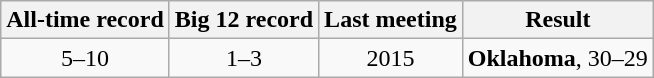<table class="wikitable">
<tr style="text-align:center;">
<th>All-time record</th>
<th>Big 12 record</th>
<th>Last meeting</th>
<th>Result</th>
</tr>
<tr style="text-align:center;">
<td>5–10</td>
<td>1–3</td>
<td>2015</td>
<td><strong>Oklahoma</strong>, 30–29</td>
</tr>
</table>
